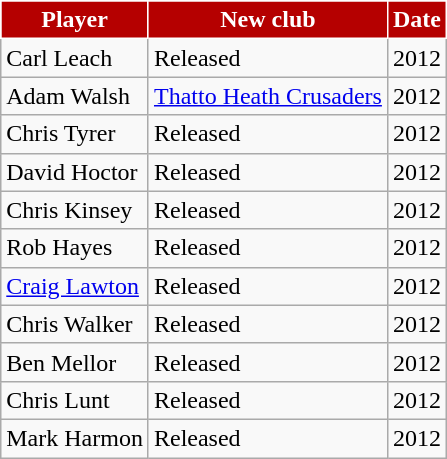<table class="wikitable">
<tr>
<th scope="col" style="background:#B50000; color:white; border:solid white 1px">Player</th>
<th scope="col" style="background:#B50000; color:white; border:solid white 1px">New club</th>
<th scope="col" style="background:#B50000; color:white; border:solid white 1px">Date</th>
</tr>
<tr>
<td> Carl Leach</td>
<td>Released</td>
<td>2012</td>
</tr>
<tr>
<td> Adam Walsh</td>
<td><a href='#'>Thatto Heath Crusaders</a></td>
<td>2012</td>
</tr>
<tr>
<td> Chris Tyrer</td>
<td>Released</td>
<td>2012</td>
</tr>
<tr>
<td> David Hoctor</td>
<td>Released</td>
<td>2012</td>
</tr>
<tr>
<td> Chris Kinsey</td>
<td>Released</td>
<td>2012</td>
</tr>
<tr>
<td> Rob Hayes</td>
<td>Released</td>
<td>2012</td>
</tr>
<tr>
<td> <a href='#'>Craig Lawton</a></td>
<td>Released</td>
<td>2012</td>
</tr>
<tr>
<td> Chris Walker</td>
<td>Released</td>
<td>2012</td>
</tr>
<tr>
<td> Ben Mellor</td>
<td>Released</td>
<td>2012</td>
</tr>
<tr>
<td> Chris Lunt</td>
<td>Released</td>
<td>2012</td>
</tr>
<tr>
<td> Mark Harmon</td>
<td>Released</td>
<td>2012</td>
</tr>
</table>
